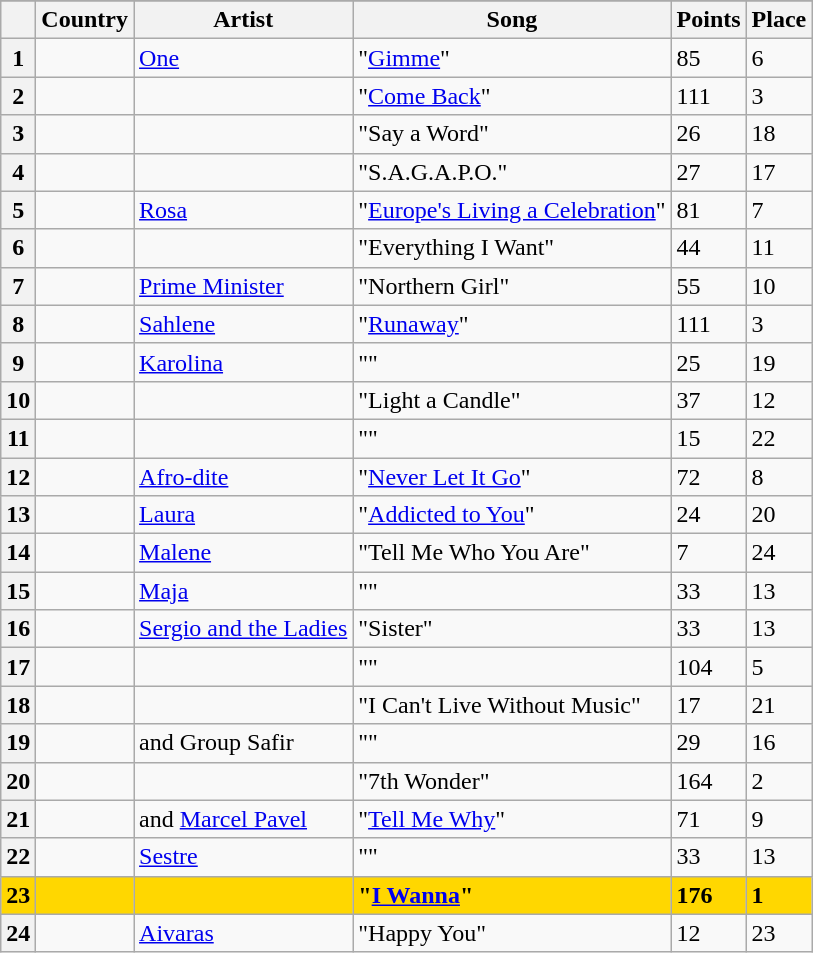<table class="sortable wikitable plainrowheaders">
<tr>
</tr>
<tr>
<th scope="col"></th>
<th scope="col">Country</th>
<th scope="col">Artist</th>
<th scope="col">Song</th>
<th scope="col">Points</th>
<th scope="col">Place</th>
</tr>
<tr>
<th scope="row" style="text-align:center;">1</th>
<td></td>
<td><a href='#'>One</a></td>
<td>"<a href='#'>Gimme</a>"</td>
<td>85</td>
<td>6</td>
</tr>
<tr>
<th scope="row" style="text-align:center;">2</th>
<td></td>
<td></td>
<td>"<a href='#'>Come Back</a>"</td>
<td>111</td>
<td>3</td>
</tr>
<tr>
<th scope="row" style="text-align:center;">3</th>
<td></td>
<td></td>
<td>"Say a Word"</td>
<td>26</td>
<td>18</td>
</tr>
<tr>
<th scope="row" style="text-align:center;">4</th>
<td></td>
<td></td>
<td>"S.A.G.A.P.O."</td>
<td>27</td>
<td>17</td>
</tr>
<tr>
<th scope="row" style="text-align:center;">5</th>
<td></td>
<td><a href='#'>Rosa</a></td>
<td>"<a href='#'>Europe's Living a Celebration</a>"</td>
<td>81</td>
<td>7</td>
</tr>
<tr>
<th scope="row" style="text-align:center;">6</th>
<td></td>
<td></td>
<td>"Everything I Want"</td>
<td>44</td>
<td>11</td>
</tr>
<tr>
<th scope="row" style="text-align:center;">7</th>
<td></td>
<td><a href='#'>Prime Minister</a></td>
<td>"Northern Girl"</td>
<td>55</td>
<td>10</td>
</tr>
<tr>
<th scope="row" style="text-align:center;">8</th>
<td></td>
<td><a href='#'>Sahlene</a></td>
<td>"<a href='#'>Runaway</a>"</td>
<td>111</td>
<td>3</td>
</tr>
<tr>
<th scope="row" style="text-align:center;">9</th>
<td></td>
<td><a href='#'>Karolina</a></td>
<td>""</td>
<td>25</td>
<td>19</td>
</tr>
<tr>
<th scope="row" style="text-align:center;">10</th>
<td></td>
<td></td>
<td>"Light a Candle"</td>
<td>37</td>
<td>12</td>
</tr>
<tr>
<th scope="row" style="text-align:center;">11</th>
<td></td>
<td></td>
<td>""</td>
<td>15</td>
<td>22</td>
</tr>
<tr>
<th scope="row" style="text-align:center;">12</th>
<td></td>
<td><a href='#'>Afro-dite</a></td>
<td>"<a href='#'>Never Let It Go</a>"</td>
<td>72</td>
<td>8</td>
</tr>
<tr>
<th scope="row" style="text-align:center;">13</th>
<td></td>
<td><a href='#'>Laura</a></td>
<td>"<a href='#'>Addicted to You</a>"</td>
<td>24</td>
<td>20</td>
</tr>
<tr>
<th scope="row" style="text-align:center;">14</th>
<td></td>
<td><a href='#'>Malene</a></td>
<td>"Tell Me Who You Are"</td>
<td>7</td>
<td>24</td>
</tr>
<tr>
<th scope="row" style="text-align:center;">15</th>
<td></td>
<td><a href='#'>Maja</a></td>
<td>""</td>
<td>33</td>
<td>13</td>
</tr>
<tr>
<th scope="row" style="text-align:center;">16</th>
<td></td>
<td><a href='#'>Sergio and the Ladies</a></td>
<td>"Sister"</td>
<td>33</td>
<td>13</td>
</tr>
<tr>
<th scope="row" style="text-align:center;">17</th>
<td></td>
<td></td>
<td>""</td>
<td>104</td>
<td>5</td>
</tr>
<tr>
<th scope="row" style="text-align:center;">18</th>
<td></td>
<td></td>
<td>"I Can't Live Without Music"</td>
<td>17</td>
<td>21</td>
</tr>
<tr>
<th scope="row" style="text-align:center;">19</th>
<td></td>
<td> and Group Safir</td>
<td>""</td>
<td>29</td>
<td>16</td>
</tr>
<tr>
<th scope="row" style="text-align:center;">20</th>
<td></td>
<td></td>
<td>"7th Wonder"</td>
<td>164</td>
<td>2</td>
</tr>
<tr>
<th scope="row" style="text-align:center;">21</th>
<td></td>
<td> and <a href='#'>Marcel Pavel</a></td>
<td>"<a href='#'>Tell Me Why</a>"</td>
<td>71</td>
<td>9</td>
</tr>
<tr>
<th scope="row" style="text-align:center;">22</th>
<td></td>
<td><a href='#'>Sestre</a></td>
<td>""</td>
<td>33</td>
<td>13</td>
</tr>
<tr style="font-weight:bold; background:gold;">
<th scope="row" style="text-align:center; font-weight:bold; background:gold;">23</th>
<td></td>
<td></td>
<td>"<a href='#'>I Wanna</a>"</td>
<td>176</td>
<td>1</td>
</tr>
<tr>
<th scope="row" style="text-align:center;">24</th>
<td></td>
<td><a href='#'>Aivaras</a></td>
<td>"Happy You"</td>
<td>12</td>
<td>23</td>
</tr>
</table>
